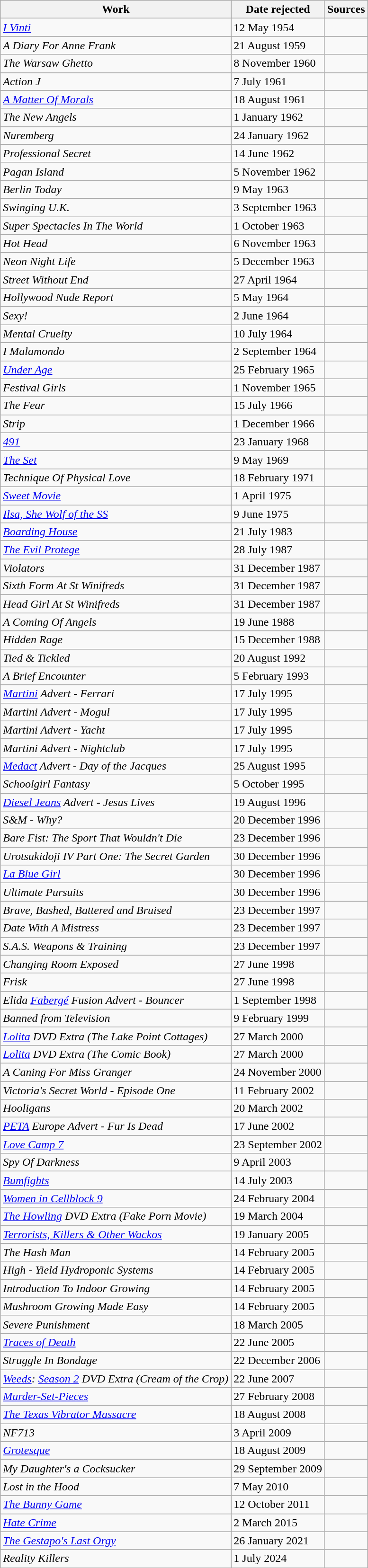<table class="wikitable sortable">
<tr>
<th>Work</th>
<th>Date rejected</th>
<th>Sources</th>
</tr>
<tr>
<td><em><a href='#'>I Vinti</a></em></td>
<td>12 May 1954</td>
<td></td>
</tr>
<tr>
<td><em>A Diary For Anne Frank</em></td>
<td>21 August 1959</td>
<td></td>
</tr>
<tr>
<td><em>The Warsaw Ghetto</em></td>
<td>8 November 1960</td>
<td></td>
</tr>
<tr>
<td><em>Action J</em></td>
<td>7 July 1961</td>
<td></td>
</tr>
<tr>
<td><em><a href='#'>A Matter Of Morals</a></em></td>
<td>18 August 1961</td>
<td></td>
</tr>
<tr>
<td><em>The New Angels</em></td>
<td>1 January 1962</td>
<td></td>
</tr>
<tr>
<td><em>Nuremberg</em></td>
<td>24 January 1962</td>
<td></td>
</tr>
<tr>
<td><em>Professional Secret</em></td>
<td>14 June 1962</td>
<td></td>
</tr>
<tr>
<td><em>Pagan Island</em></td>
<td>5 November 1962</td>
<td></td>
</tr>
<tr>
<td><em>Berlin Today</em></td>
<td>9 May 1963</td>
<td></td>
</tr>
<tr>
<td><em>Swinging U.K.</em></td>
<td>3 September 1963</td>
<td></td>
</tr>
<tr>
<td><em>Super Spectacles In The World</em></td>
<td>1 October 1963</td>
<td></td>
</tr>
<tr>
<td><em>Hot Head</em></td>
<td>6 November 1963</td>
<td></td>
</tr>
<tr>
<td><em>Neon Night Life</em></td>
<td>5 December 1963</td>
<td></td>
</tr>
<tr>
<td><em>Street Without End</em></td>
<td>27 April 1964</td>
<td></td>
</tr>
<tr>
<td><em>Hollywood Nude Report</em></td>
<td>5 May 1964</td>
<td></td>
</tr>
<tr>
<td><em>Sexy!</em></td>
<td>2 June 1964</td>
<td></td>
</tr>
<tr>
<td><em>Mental Cruelty</em></td>
<td>10 July 1964</td>
<td></td>
</tr>
<tr>
<td><em>I Malamondo</em></td>
<td>2 September 1964</td>
<td></td>
</tr>
<tr>
<td><em><a href='#'>Under Age</a></em></td>
<td>25 February 1965</td>
<td></td>
</tr>
<tr>
<td><em>Festival Girls</em></td>
<td>1 November 1965</td>
<td></td>
</tr>
<tr>
<td><em>The Fear</em></td>
<td>15 July 1966</td>
<td></td>
</tr>
<tr>
<td><em>Strip</em></td>
<td>1 December 1966</td>
<td></td>
</tr>
<tr>
<td><em><a href='#'>491</a></em></td>
<td>23 January 1968</td>
<td></td>
</tr>
<tr>
<td><em><a href='#'>The Set</a></em></td>
<td>9 May 1969</td>
<td></td>
</tr>
<tr>
<td><em>Technique Of Physical Love</em></td>
<td>18 February 1971</td>
<td></td>
</tr>
<tr>
<td><em><a href='#'>Sweet Movie</a></em></td>
<td>1 April 1975</td>
<td></td>
</tr>
<tr>
<td><em><a href='#'>Ilsa, She Wolf of the SS</a></em></td>
<td>9 June 1975</td>
<td></td>
</tr>
<tr>
<td><em><a href='#'>Boarding House</a></em></td>
<td>21 July 1983</td>
<td></td>
</tr>
<tr>
<td><em><a href='#'>The Evil Protege</a></em></td>
<td>28 July 1987</td>
<td></td>
</tr>
<tr>
<td><em>Violators</em></td>
<td>31 December 1987</td>
<td></td>
</tr>
<tr>
<td><em>Sixth Form At St Winifreds</em></td>
<td>31 December 1987</td>
<td></td>
</tr>
<tr>
<td><em>Head Girl At St Winifreds</em></td>
<td>31 December 1987</td>
<td></td>
</tr>
<tr>
<td><em>A Coming Of Angels</em></td>
<td>19 June 1988</td>
<td></td>
</tr>
<tr>
<td><em>Hidden Rage</em></td>
<td>15 December 1988</td>
<td></td>
</tr>
<tr>
<td><em>Tied & Tickled</em></td>
<td>20 August 1992</td>
<td></td>
</tr>
<tr>
<td><em>A Brief Encounter</em></td>
<td>5 February 1993</td>
<td></td>
</tr>
<tr>
<td><em><a href='#'>Martini</a> Advert - Ferrari</em></td>
<td>17 July 1995</td>
<td></td>
</tr>
<tr>
<td><em>Martini Advert - Mogul</em></td>
<td>17 July 1995</td>
<td></td>
</tr>
<tr>
<td><em>Martini Advert - Yacht</em></td>
<td>17 July 1995</td>
<td></td>
</tr>
<tr>
<td><em>Martini Advert - Nightclub</em></td>
<td>17 July 1995</td>
<td></td>
</tr>
<tr>
<td><em><a href='#'>Medact</a> Advert - Day of the Jacques</em></td>
<td>25 August 1995</td>
<td></td>
</tr>
<tr>
<td><em>Schoolgirl Fantasy</em></td>
<td>5 October 1995</td>
<td></td>
</tr>
<tr>
<td><em><a href='#'>Diesel Jeans</a> Advert - Jesus Lives</em></td>
<td>19 August 1996</td>
<td></td>
</tr>
<tr>
<td><em>S&M - Why?</em></td>
<td>20 December 1996</td>
<td></td>
</tr>
<tr>
<td><em>Bare Fist: The Sport That Wouldn't Die</em></td>
<td>23 December 1996</td>
<td></td>
</tr>
<tr>
<td><em>Urotsukidoji IV Part One: The Secret Garden</em></td>
<td>30 December 1996</td>
<td></td>
</tr>
<tr>
<td><em><a href='#'>La Blue Girl</a></em></td>
<td>30 December 1996</td>
<td></td>
</tr>
<tr>
<td><em>Ultimate Pursuits</em></td>
<td>30 December 1996</td>
<td></td>
</tr>
<tr>
<td><em>Brave, Bashed, Battered and Bruised</em></td>
<td>23 December 1997</td>
<td></td>
</tr>
<tr>
<td><em>Date With A Mistress</em></td>
<td>23 December 1997</td>
<td></td>
</tr>
<tr>
<td><em>S.A.S. Weapons & Training</em></td>
<td>23 December 1997</td>
<td></td>
</tr>
<tr>
<td><em>Changing Room Exposed</em></td>
<td>27 June 1998</td>
<td></td>
</tr>
<tr>
<td><em>Frisk</em></td>
<td>27 June 1998</td>
<td></td>
</tr>
<tr>
<td><em>Elida <a href='#'>Fabergé</a> Fusion Advert - Bouncer</em></td>
<td>1 September 1998</td>
<td></td>
</tr>
<tr>
<td><em>Banned from Television</em></td>
<td>9 February 1999</td>
<td></td>
</tr>
<tr>
<td><em><a href='#'>Lolita</a> DVD Extra (The Lake Point Cottages)</em></td>
<td>27 March 2000</td>
<td></td>
</tr>
<tr>
<td><a href='#'><em>Lolita</em></a> <em>DVD Extra (The Comic Book)</em></td>
<td>27 March 2000</td>
<td></td>
</tr>
<tr>
<td><em>A Caning For Miss Granger</em></td>
<td>24 November 2000</td>
<td></td>
</tr>
<tr>
<td><em>Victoria's Secret World - Episode One</em></td>
<td>11 February 2002</td>
<td></td>
</tr>
<tr>
<td><em>Hooligans</em></td>
<td>20 March 2002</td>
<td></td>
</tr>
<tr>
<td><em><a href='#'>PETA</a> Europe Advert - Fur Is Dead</em></td>
<td>17 June 2002</td>
<td></td>
</tr>
<tr>
<td><em><a href='#'>Love Camp 7</a></em></td>
<td>23 September 2002</td>
<td></td>
</tr>
<tr>
<td><em>Spy Of Darkness</em></td>
<td>9 April 2003</td>
<td></td>
</tr>
<tr>
<td><em><a href='#'>Bumfights</a></em></td>
<td>14 July 2003</td>
<td></td>
</tr>
<tr>
<td><em><a href='#'>Women in Cellblock 9</a></em></td>
<td>24 February 2004</td>
<td></td>
</tr>
<tr>
<td><em><a href='#'>The Howling</a> DVD Extra (Fake Porn Movie)</em></td>
<td>19 March 2004</td>
<td></td>
</tr>
<tr>
<td><em><a href='#'>Terrorists, Killers & Other Wackos</a></em></td>
<td>19 January 2005</td>
<td></td>
</tr>
<tr>
<td><em>The Hash Man</em></td>
<td>14 February 2005</td>
<td></td>
</tr>
<tr>
<td><em>High - Yield Hydroponic Systems</em></td>
<td>14 February 2005</td>
<td></td>
</tr>
<tr>
<td><em>Introduction To Indoor Growing</em></td>
<td>14 February 2005</td>
<td></td>
</tr>
<tr>
<td><em>Mushroom Growing Made Easy</em></td>
<td>14 February 2005</td>
<td></td>
</tr>
<tr>
<td><em>Severe Punishment</em></td>
<td>18 March 2005</td>
<td></td>
</tr>
<tr>
<td><em><a href='#'>Traces of Death</a></em></td>
<td>22 June 2005</td>
<td></td>
</tr>
<tr>
<td><em>Struggle In Bondage</em></td>
<td>22 December 2006</td>
<td></td>
</tr>
<tr>
<td><em><a href='#'>Weeds</a>: <a href='#'>Season 2</a> DVD Extra (Cream of the Crop)</em></td>
<td>22 June 2007</td>
<td></td>
</tr>
<tr>
<td><em><a href='#'>Murder-Set-Pieces</a></em></td>
<td>27 February 2008</td>
<td></td>
</tr>
<tr>
<td><em><a href='#'>The Texas Vibrator Massacre</a></em></td>
<td>18 August 2008</td>
<td></td>
</tr>
<tr>
<td><em>NF713</em></td>
<td>3 April 2009</td>
<td></td>
</tr>
<tr>
<td><em><a href='#'>Grotesque</a></em></td>
<td>18 August 2009</td>
<td></td>
</tr>
<tr>
<td><em>My Daughter's a Cocksucker</em></td>
<td>29 September 2009</td>
<td></td>
</tr>
<tr>
<td><em>Lost in the Hood</em></td>
<td>7 May 2010</td>
<td></td>
</tr>
<tr>
<td><em><a href='#'>The Bunny Game</a></em></td>
<td>12 October 2011</td>
<td></td>
</tr>
<tr>
<td><em><a href='#'>Hate Crime</a></em></td>
<td>2 March 2015</td>
<td></td>
</tr>
<tr>
<td><em><a href='#'>The Gestapo's Last Orgy</a></em></td>
<td>26 January 2021</td>
<td></td>
</tr>
<tr>
<td><em>Reality Killers</em></td>
<td>1 July 2024</td>
<td></td>
</tr>
</table>
